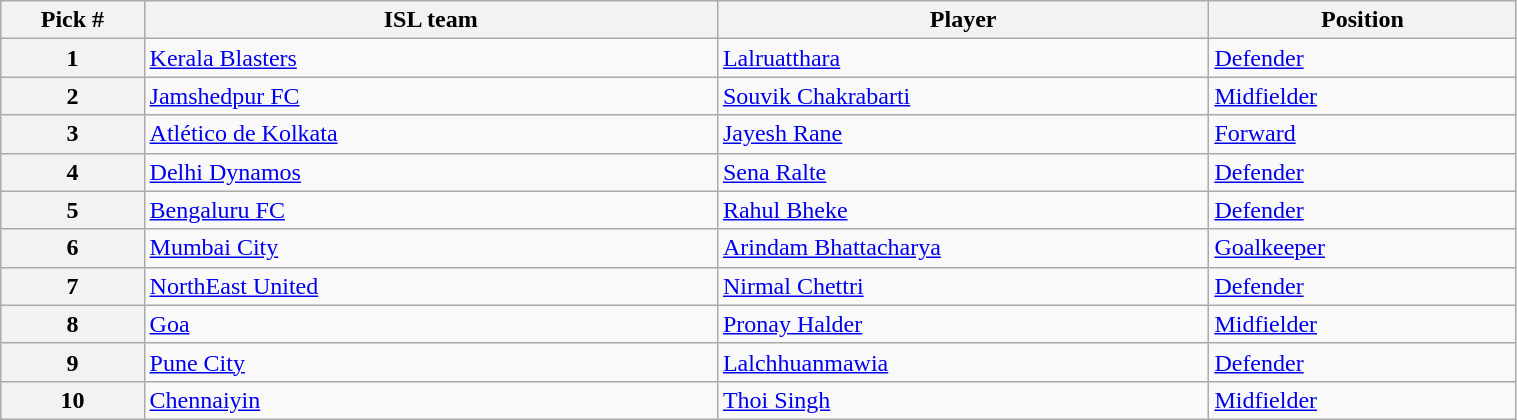<table class="wikitable sortable" style="width:80%">
<tr>
<th width=7%>Pick #</th>
<th width=28%>ISL team</th>
<th width=24%>Player</th>
<th width=15%>Position</th>
</tr>
<tr>
<th>1</th>
<td><a href='#'>Kerala Blasters</a></td>
<td><a href='#'>Lalruatthara</a></td>
<td><a href='#'>Defender</a></td>
</tr>
<tr>
<th>2</th>
<td><a href='#'>Jamshedpur FC</a></td>
<td><a href='#'>Souvik Chakrabarti</a></td>
<td><a href='#'>Midfielder</a></td>
</tr>
<tr>
<th>3</th>
<td><a href='#'>Atlético de Kolkata</a></td>
<td><a href='#'>Jayesh Rane</a></td>
<td><a href='#'>Forward</a></td>
</tr>
<tr>
<th>4</th>
<td><a href='#'>Delhi Dynamos</a></td>
<td><a href='#'>Sena Ralte</a></td>
<td><a href='#'>Defender</a></td>
</tr>
<tr>
<th>5</th>
<td><a href='#'>Bengaluru FC</a></td>
<td><a href='#'>Rahul Bheke</a></td>
<td><a href='#'>Defender</a></td>
</tr>
<tr>
<th>6</th>
<td><a href='#'>Mumbai City</a></td>
<td><a href='#'>Arindam Bhattacharya</a></td>
<td><a href='#'>Goalkeeper</a></td>
</tr>
<tr>
<th>7</th>
<td><a href='#'>NorthEast United</a></td>
<td><a href='#'>Nirmal Chettri</a></td>
<td><a href='#'>Defender</a></td>
</tr>
<tr>
<th>8</th>
<td><a href='#'>Goa</a></td>
<td><a href='#'>Pronay Halder</a></td>
<td><a href='#'>Midfielder</a></td>
</tr>
<tr>
<th>9</th>
<td><a href='#'>Pune City</a></td>
<td><a href='#'>Lalchhuanmawia</a></td>
<td><a href='#'>Defender</a></td>
</tr>
<tr>
<th>10</th>
<td><a href='#'>Chennaiyin</a></td>
<td><a href='#'>Thoi Singh</a></td>
<td><a href='#'>Midfielder</a></td>
</tr>
</table>
